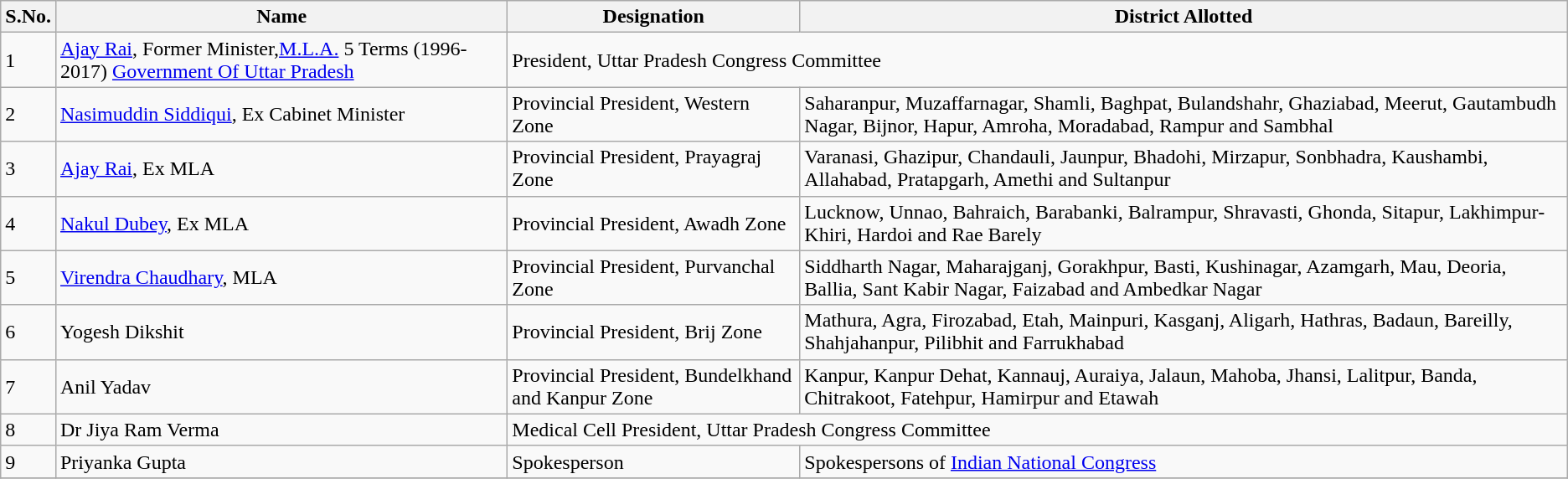<table class="wikitable">
<tr>
<th>S.No.</th>
<th>Name</th>
<th>Designation</th>
<th>District Allotted</th>
</tr>
<tr>
<td>1</td>
<td><a href='#'>Ajay Rai</a>, Former Minister,<a href='#'>M.L.A.</a> 5 Terms (1996-2017) <a href='#'>Government Of Uttar Pradesh</a></td>
<td colspan="2">President, Uttar Pradesh Congress Committee</td>
</tr>
<tr>
<td>2</td>
<td><a href='#'>Nasimuddin Siddiqui</a>, Ex Cabinet Minister</td>
<td>Provincial President, Western Zone</td>
<td>Saharanpur, Muzaffarnagar, Shamli, Baghpat, Bulandshahr, Ghaziabad, Meerut, Gautambudh Nagar, Bijnor, Hapur, Amroha, Moradabad, Rampur and Sambhal</td>
</tr>
<tr>
<td>3</td>
<td><a href='#'>Ajay Rai</a>, Ex MLA</td>
<td>Provincial President, Prayagraj Zone</td>
<td>Varanasi, Ghazipur, Chandauli, Jaunpur, Bhadohi, Mirzapur, Sonbhadra, Kaushambi, Allahabad, Pratapgarh, Amethi and Sultanpur</td>
</tr>
<tr>
<td>4</td>
<td><a href='#'>Nakul Dubey</a>, Ex MLA</td>
<td>Provincial President, Awadh Zone</td>
<td>Lucknow, Unnao, Bahraich, Barabanki, Balrampur, Shravasti, Ghonda, Sitapur, Lakhimpur-Khiri, Hardoi and Rae Barely</td>
</tr>
<tr>
<td>5</td>
<td><a href='#'>Virendra Chaudhary</a>, MLA</td>
<td>Provincial President, Purvanchal Zone</td>
<td>Siddharth Nagar, Maharajganj, Gorakhpur, Basti, Kushinagar, Azamgarh, Mau, Deoria, Ballia, Sant Kabir Nagar, Faizabad and Ambedkar Nagar</td>
</tr>
<tr>
<td>6</td>
<td>Yogesh Dikshit</td>
<td>Provincial President, Brij Zone</td>
<td>Mathura, Agra, Firozabad, Etah, Mainpuri, Kasganj, Aligarh, Hathras, Badaun, Bareilly, Shahjahanpur, Pilibhit and Farrukhabad</td>
</tr>
<tr>
<td>7</td>
<td>Anil Yadav</td>
<td>Provincial President, Bundelkhand and Kanpur Zone</td>
<td>Kanpur, Kanpur Dehat, Kannauj, Auraiya, Jalaun, Mahoba, Jhansi, Lalitpur, Banda, Chitrakoot, Fatehpur, Hamirpur and Etawah</td>
</tr>
<tr>
<td>8</td>
<td>Dr Jiya Ram Verma</td>
<td colspan="2">Medical Cell President, Uttar Pradesh Congress Committee</td>
</tr>
<tr>
<td>9</td>
<td>Priyanka Gupta</td>
<td>Spokesperson</td>
<td>Spokespersons of <a href='#'>Indian National Congress</a></td>
</tr>
<tr>
</tr>
</table>
